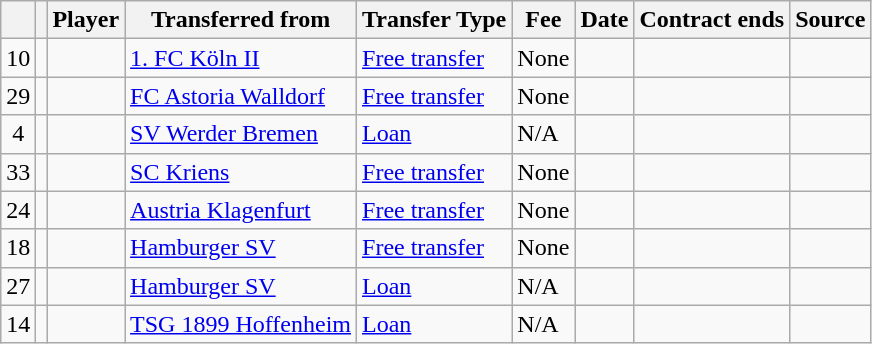<table class="wikitable plainrowheaders sortable">
<tr>
<th></th>
<th></th>
<th scope=col><strong>Player</strong></th>
<th><strong>Transferred from</strong></th>
<th scope=col><strong>Transfer Type</strong></th>
<th scope=col><strong>Fee</strong></th>
<th scope=col><strong>Date</strong></th>
<th scope=col><strong>Contract ends</strong></th>
<th scope=col><strong>Source</strong></th>
</tr>
<tr>
<td align=center>10</td>
<td align=center></td>
<td></td>
<td><a href='#'>1. FC Köln II</a></td>
<td><a href='#'>Free transfer</a></td>
<td>None</td>
<td></td>
<td></td>
<td></td>
</tr>
<tr>
<td align=center>29</td>
<td align=center></td>
<td></td>
<td><a href='#'>FC Astoria Walldorf</a></td>
<td><a href='#'>Free transfer</a></td>
<td>None</td>
<td></td>
<td></td>
<td></td>
</tr>
<tr>
<td align=center>4</td>
<td align=center></td>
<td></td>
<td><a href='#'>SV Werder Bremen</a></td>
<td><a href='#'>Loan</a></td>
<td>N/A</td>
<td></td>
<td></td>
<td></td>
</tr>
<tr>
<td align=center>33</td>
<td align=center></td>
<td></td>
<td><a href='#'>SC Kriens</a></td>
<td><a href='#'>Free transfer</a></td>
<td>None</td>
<td></td>
<td></td>
<td></td>
</tr>
<tr>
<td align=center>24</td>
<td align=center></td>
<td></td>
<td><a href='#'>Austria Klagenfurt</a></td>
<td><a href='#'>Free transfer</a></td>
<td>None</td>
<td></td>
<td></td>
<td></td>
</tr>
<tr>
<td align=center>18</td>
<td align=center></td>
<td></td>
<td><a href='#'>Hamburger SV</a></td>
<td><a href='#'>Free transfer</a></td>
<td>None</td>
<td></td>
<td></td>
<td></td>
</tr>
<tr>
<td align=center>27</td>
<td align=center></td>
<td></td>
<td><a href='#'>Hamburger SV</a></td>
<td><a href='#'>Loan</a></td>
<td>N/A</td>
<td></td>
<td></td>
<td></td>
</tr>
<tr>
<td align=center>14</td>
<td align=center></td>
<td></td>
<td><a href='#'>TSG 1899 Hoffenheim</a></td>
<td><a href='#'>Loan</a></td>
<td>N/A</td>
<td></td>
<td></td>
<td></td>
</tr>
</table>
